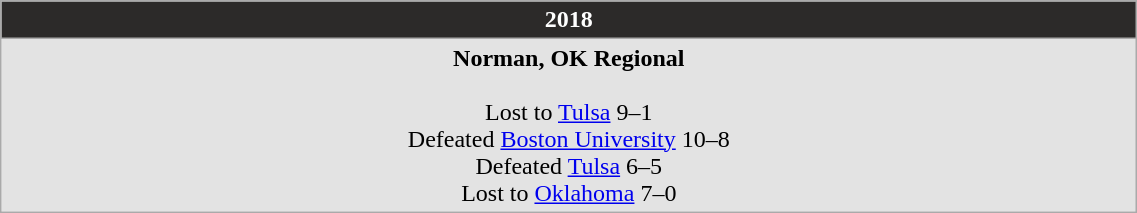<table Class="wikitable" width="60%">
<tr>
<th style="background:#2C2A29; color:white;">2018</th>
</tr>
<tr style="background: #e3e3e3;">
<td align="center"><strong>Norman, OK Regional</strong><br><br>Lost to <a href='#'>Tulsa</a> 9–1<br>
Defeated <a href='#'>Boston University</a> 10–8<br>
Defeated <a href='#'>Tulsa</a> 6–5<br>
Lost to <a href='#'>Oklahoma</a> 7–0</td>
</tr>
</table>
